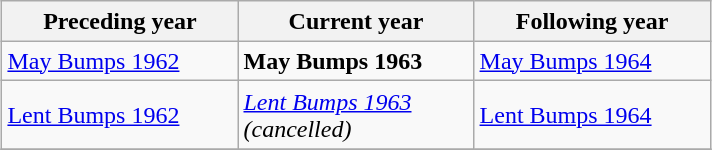<table class="wikitable" style="margin: 1em auto; height:100px" align="center">
<tr>
<th width=150>Preceding year</th>
<th width=150>Current year</th>
<th width=150>Following year</th>
</tr>
<tr>
<td><a href='#'>May Bumps 1962</a></td>
<td><strong>May Bumps 1963</strong></td>
<td><a href='#'>May Bumps 1964</a></td>
</tr>
<tr>
<td><a href='#'>Lent Bumps 1962</a></td>
<td><em><a href='#'>Lent Bumps 1963</a> (cancelled)</em></td>
<td><a href='#'>Lent Bumps 1964</a></td>
</tr>
<tr>
</tr>
</table>
